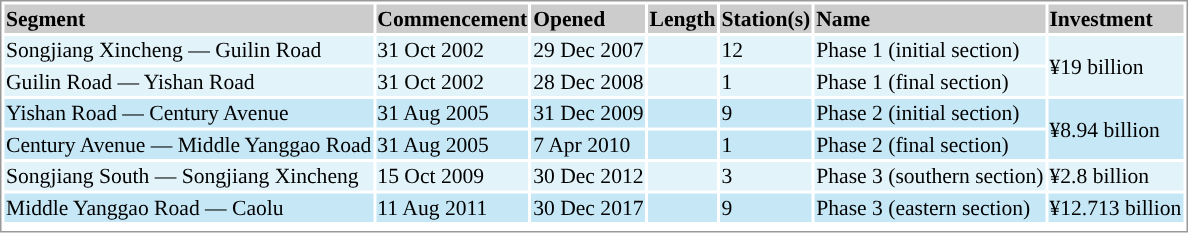<table border=0 style="border:1px solid #999;background-color:white;text-align:left;font-size:90%" class="mw-collapsible">
<tr bgcolor=#cccccc>
<th>Segment</th>
<th>Commencement</th>
<th>Opened</th>
<th>Length</th>
<th>Station(s)</th>
<th>Name</th>
<th>Investment</th>
</tr>
<tr bgcolor=#e2f3fa>
<td style="text-align: left;">Songjiang Xincheng — Guilin Road</td>
<td>31 Oct 2002</td>
<td>29 Dec 2007</td>
<td></td>
<td>12</td>
<td style="text-align: left;">Phase 1 (initial section)</td>
<td rowspan=2>¥19 billion</td>
</tr>
<tr bgcolor=#e2f3fa>
<td style="text-align: left;">Guilin Road — Yishan Road</td>
<td>31 Oct 2002</td>
<td>28 Dec 2008</td>
<td></td>
<td>1</td>
<td style="text-align: left;">Phase 1 (final section)</td>
</tr>
<tr bgcolor=#c6e7f5>
<td style="text-align: left;">Yishan Road — Century Avenue</td>
<td>31 Aug 2005</td>
<td>31 Dec 2009</td>
<td></td>
<td>9</td>
<td style="text-align: left;">Phase 2 (initial section)</td>
<td rowspan=2>¥8.94 billion</td>
</tr>
<tr bgcolor=#c6e7f5>
<td style="text-align: left;">Century Avenue — Middle Yanggao Road</td>
<td>31 Aug 2005</td>
<td>7 Apr 2010</td>
<td></td>
<td>1</td>
<td style="text-align: left;">Phase 2 (final section)</td>
</tr>
<tr bgcolor=#e2f3fa>
<td style="text-align: left;">Songjiang South — Songjiang Xincheng</td>
<td>15 Oct 2009</td>
<td>30 Dec 2012</td>
<td></td>
<td>3</td>
<td style="text-align: left;">Phase 3 (southern section)</td>
<td>¥2.8 billion</td>
</tr>
<tr bgcolor=#c6e7f5>
<td style="text-align: left;">Middle Yanggao Road — Caolu</td>
<td>11 Aug 2011</td>
<td>30 Dec 2017</td>
<td></td>
<td>9</td>
<td style="text-align: left;">Phase 3 (eastern section)</td>
<td>¥12.713 billion</td>
</tr>
<tr style="background:#">
<td colspan = "7"></onlyinclude></td>
</tr>
</table>
